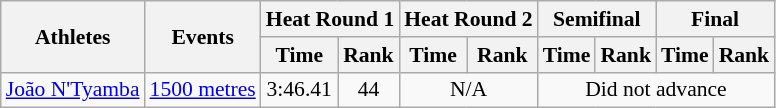<table class=wikitable style=font-size:90%>
<tr>
<th rowspan=2>Athletes</th>
<th rowspan=2>Events</th>
<th colspan=2>Heat Round 1</th>
<th colspan=2>Heat Round 2</th>
<th colspan=2>Semifinal</th>
<th colspan=2>Final</th>
</tr>
<tr>
<th>Time</th>
<th>Rank</th>
<th>Time</th>
<th>Rank</th>
<th>Time</th>
<th>Rank</th>
<th>Time</th>
<th>Rank</th>
</tr>
<tr>
<td><a href='#'>João N'Tyamba</a></td>
<td><a href='#'>1500 metres</a></td>
<td align=center>3:46.41</td>
<td align=center>44</td>
<td colspan=2 align=center>N/A</td>
<td colspan=4 align=center>Did not advance</td>
</tr>
</table>
